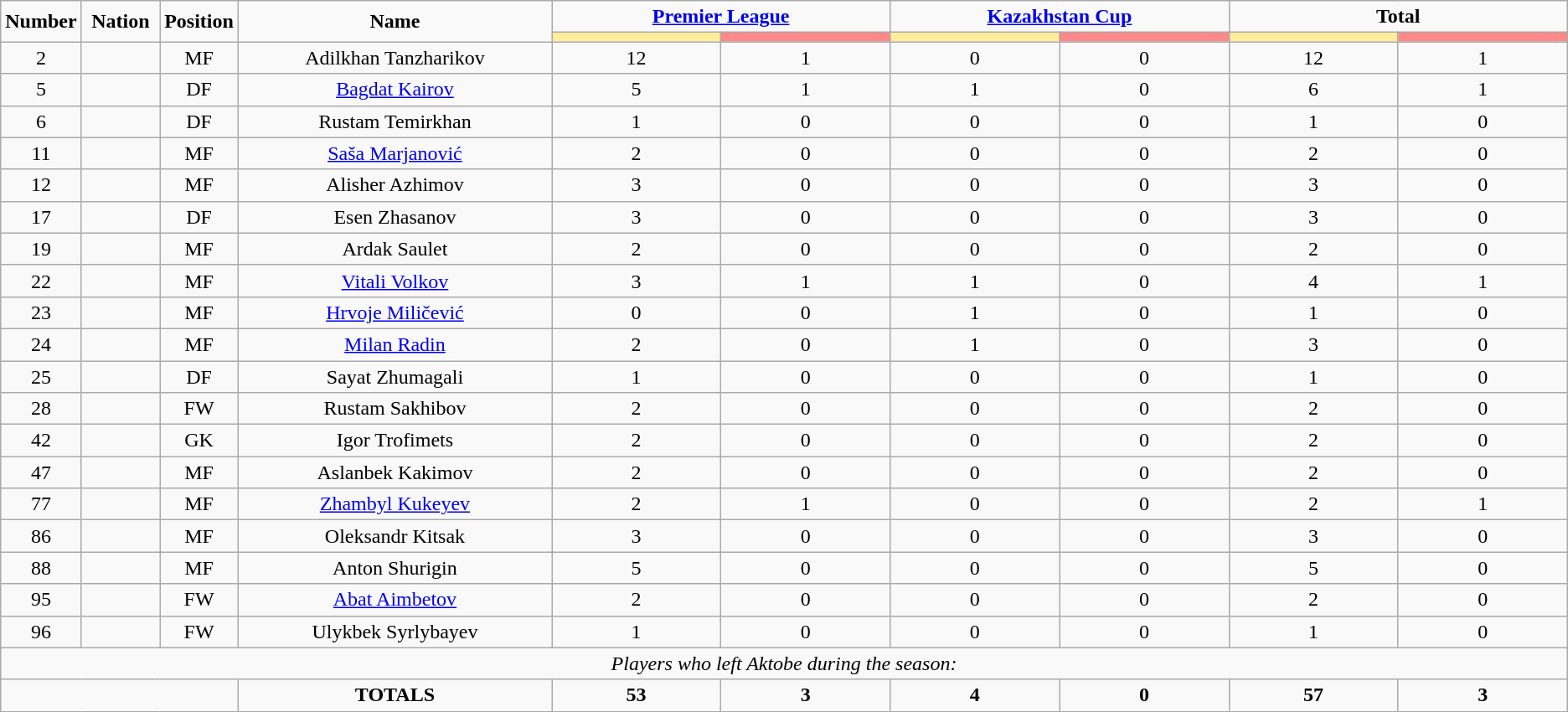<table class="wikitable" style="text-align:center;">
<tr>
<td rowspan="2"  style="width:5%; text-align:center;"><strong>Number</strong></td>
<td rowspan="2"  style="width:5%; text-align:center;"><strong>Nation</strong></td>
<td rowspan="2"  style="width:5%; text-align:center;"><strong>Position</strong></td>
<td rowspan="2"  style="width:20%; text-align:center;"><strong>Name</strong></td>
<td colspan="2" style="text-align:center;"><strong><a href='#'>Premier League</a></strong></td>
<td colspan="2" style="text-align:center;"><strong><a href='#'>Kazakhstan Cup</a></strong></td>
<td colspan="2" style="text-align:center;"><strong>Total</strong></td>
</tr>
<tr>
<th style="width:60px; background:#fe9;"></th>
<th style="width:60px; background:#ff8888;"></th>
<th style="width:60px; background:#fe9;"></th>
<th style="width:60px; background:#ff8888;"></th>
<th style="width:60px; background:#fe9;"></th>
<th style="width:60px; background:#ff8888;"></th>
</tr>
<tr>
<td>2</td>
<td></td>
<td>MF</td>
<td>Adilkhan Tanzharikov</td>
<td>12</td>
<td>1</td>
<td>0</td>
<td>0</td>
<td>12</td>
<td>1</td>
</tr>
<tr>
<td>5</td>
<td></td>
<td>DF</td>
<td><a href='#'>Bagdat Kairov</a></td>
<td>5</td>
<td>1</td>
<td>1</td>
<td>0</td>
<td>6</td>
<td>1</td>
</tr>
<tr>
<td>6</td>
<td></td>
<td>DF</td>
<td>Rustam Temirkhan</td>
<td>1</td>
<td>0</td>
<td>0</td>
<td>0</td>
<td>1</td>
<td>0</td>
</tr>
<tr>
<td>11</td>
<td></td>
<td>MF</td>
<td><a href='#'>Saša Marjanović</a></td>
<td>2</td>
<td>0</td>
<td>0</td>
<td>0</td>
<td>2</td>
<td>0</td>
</tr>
<tr>
<td>12</td>
<td></td>
<td>MF</td>
<td>Alisher Azhimov</td>
<td>3</td>
<td>0</td>
<td>0</td>
<td>0</td>
<td>3</td>
<td>0</td>
</tr>
<tr>
<td>17</td>
<td></td>
<td>DF</td>
<td>Esen Zhasanov</td>
<td>3</td>
<td>0</td>
<td>0</td>
<td>0</td>
<td>3</td>
<td>0</td>
</tr>
<tr>
<td>19</td>
<td></td>
<td>MF</td>
<td>Ardak Saulet</td>
<td>2</td>
<td>0</td>
<td>0</td>
<td>0</td>
<td>2</td>
<td>0</td>
</tr>
<tr>
<td>22</td>
<td></td>
<td>MF</td>
<td><a href='#'>Vitali Volkov</a></td>
<td>3</td>
<td>1</td>
<td>1</td>
<td>0</td>
<td>4</td>
<td>1</td>
</tr>
<tr>
<td>23</td>
<td></td>
<td>MF</td>
<td><a href='#'>Hrvoje Miličević</a></td>
<td>0</td>
<td>0</td>
<td>1</td>
<td>0</td>
<td>1</td>
<td>0</td>
</tr>
<tr>
<td>24</td>
<td></td>
<td>MF</td>
<td><a href='#'>Milan Radin</a></td>
<td>2</td>
<td>0</td>
<td>1</td>
<td>0</td>
<td>3</td>
<td>0</td>
</tr>
<tr>
<td>25</td>
<td></td>
<td>DF</td>
<td>Sayat Zhumagali</td>
<td>1</td>
<td>0</td>
<td>0</td>
<td>0</td>
<td>1</td>
<td>0</td>
</tr>
<tr>
<td>28</td>
<td></td>
<td>FW</td>
<td>Rustam Sakhibov</td>
<td>2</td>
<td>0</td>
<td>0</td>
<td>0</td>
<td>2</td>
<td>0</td>
</tr>
<tr>
<td>42</td>
<td></td>
<td>GK</td>
<td>Igor Trofimets</td>
<td>2</td>
<td>0</td>
<td>0</td>
<td>0</td>
<td>2</td>
<td>0</td>
</tr>
<tr>
<td>47</td>
<td></td>
<td>MF</td>
<td>Aslanbek Kakimov</td>
<td>2</td>
<td>0</td>
<td>0</td>
<td>0</td>
<td>2</td>
<td>0</td>
</tr>
<tr>
<td>77</td>
<td></td>
<td>MF</td>
<td><a href='#'>Zhambyl Kukeyev</a></td>
<td>2</td>
<td>1</td>
<td>0</td>
<td>0</td>
<td>2</td>
<td>1</td>
</tr>
<tr>
<td>86</td>
<td></td>
<td>MF</td>
<td>Oleksandr Kitsak</td>
<td>3</td>
<td>0</td>
<td>0</td>
<td>0</td>
<td>3</td>
<td>0</td>
</tr>
<tr>
<td>88</td>
<td></td>
<td>MF</td>
<td>Anton Shurigin</td>
<td>5</td>
<td>0</td>
<td>0</td>
<td>0</td>
<td>5</td>
<td>0</td>
</tr>
<tr>
<td>95</td>
<td></td>
<td>FW</td>
<td><a href='#'>Abat Aimbetov</a></td>
<td>2</td>
<td>0</td>
<td>0</td>
<td>0</td>
<td>2</td>
<td>0</td>
</tr>
<tr>
<td>96</td>
<td></td>
<td>FW</td>
<td>Ulykbek Syrlybayev</td>
<td>1</td>
<td>0</td>
<td>0</td>
<td>0</td>
<td>1</td>
<td>0</td>
</tr>
<tr>
<td colspan="14"><em>Players who left Aktobe during the season:</em></td>
</tr>
<tr>
<td colspan="3"></td>
<td><strong>TOTALS</strong></td>
<td><strong>53</strong></td>
<td><strong>3</strong></td>
<td><strong>4</strong></td>
<td><strong>0</strong></td>
<td><strong>57</strong></td>
<td><strong>3</strong></td>
</tr>
</table>
